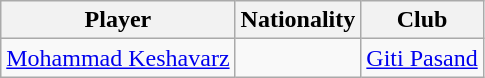<table class="wikitable">
<tr>
<th>Player</th>
<th>Nationality</th>
<th>Club</th>
</tr>
<tr>
<td><a href='#'>Mohammad Keshavarz</a></td>
<td></td>
<td> <a href='#'>Giti Pasand</a></td>
</tr>
</table>
